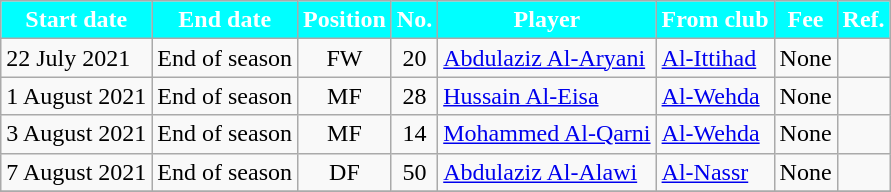<table class="wikitable sortable">
<tr>
<th style="background:cyan; color:white;"><strong>Start date</strong></th>
<th style="background:cyan; color:white;"><strong>End date</strong></th>
<th style="background:cyan; color:white;"><strong>Position</strong></th>
<th style="background:cyan; color:white;"><strong>No.</strong></th>
<th style="background:cyan; color:white;"><strong>Player</strong></th>
<th style="background:cyan; color:white;"><strong>From club</strong></th>
<th style="background:cyan; color:white;"><strong>Fee</strong></th>
<th style="background:cyan; color:white;"><strong>Ref.</strong></th>
</tr>
<tr>
<td>22 July 2021</td>
<td>End of season</td>
<td style="text-align:center;">FW</td>
<td style="text-align:center;">20</td>
<td style="text-align:left;"> <a href='#'>Abdulaziz Al-Aryani</a></td>
<td style="text-align:left;"> <a href='#'>Al-Ittihad</a></td>
<td>None</td>
<td></td>
</tr>
<tr>
<td>1 August 2021</td>
<td>End of season</td>
<td style="text-align:center;">MF</td>
<td style="text-align:center;">28</td>
<td style="text-align:left;"> <a href='#'>Hussain Al-Eisa</a></td>
<td style="text-align:left;"> <a href='#'>Al-Wehda</a></td>
<td>None</td>
<td></td>
</tr>
<tr>
<td>3 August 2021</td>
<td>End of season</td>
<td style="text-align:center;">MF</td>
<td style="text-align:center;">14</td>
<td style="text-align:left;"> <a href='#'>Mohammed Al-Qarni</a></td>
<td style="text-align:left;"> <a href='#'>Al-Wehda</a></td>
<td>None</td>
<td></td>
</tr>
<tr>
<td>7 August 2021</td>
<td>End of season</td>
<td style="text-align:center;">DF</td>
<td style="text-align:center;">50</td>
<td style="text-align:left;"> <a href='#'>Abdulaziz Al-Alawi</a></td>
<td style="text-align:left;"> <a href='#'>Al-Nassr</a></td>
<td>None</td>
<td></td>
</tr>
<tr>
</tr>
</table>
